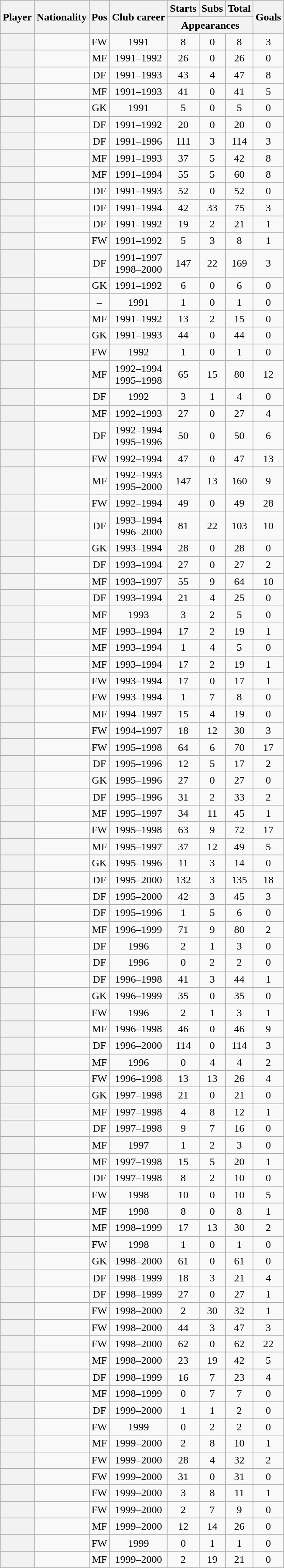<table class="wikitable sortable plainrowheaders" style="text-align:center;">
<tr>
<th scope=col rowspan="2">Player</th>
<th scope=col rowspan="2">Nationality</th>
<th scope=col rowspan="2">Pos</th>
<th scope=col rowspan="2">Club career</th>
<th scope=col>Starts</th>
<th scope=col>Subs</th>
<th scope=col>Total</th>
<th rowspan="2" scope=col>Goals</th>
</tr>
<tr class=unsortable>
<th scope=col colspan="3">Appearances</th>
</tr>
<tr>
<th scope=row></th>
<td align="left"></td>
<td>FW</td>
<td>1991</td>
<td>8</td>
<td>0</td>
<td>8</td>
<td>3</td>
</tr>
<tr>
<th scope=row></th>
<td align="left"></td>
<td>MF</td>
<td>1991–1992</td>
<td>26</td>
<td>0</td>
<td>26</td>
<td>0</td>
</tr>
<tr>
<th scope=row></th>
<td align="left"></td>
<td>DF</td>
<td>1991–1993</td>
<td>43</td>
<td>4</td>
<td>47</td>
<td>8</td>
</tr>
<tr>
<th scope=row></th>
<td align="left"></td>
<td>MF</td>
<td>1991–1993</td>
<td>41</td>
<td>0</td>
<td>41</td>
<td>5</td>
</tr>
<tr>
<th scope=row></th>
<td align="left"></td>
<td>GK</td>
<td>1991</td>
<td>5</td>
<td>0</td>
<td>5</td>
<td>0</td>
</tr>
<tr>
<th scope=row></th>
<td align="left"></td>
<td>DF</td>
<td>1991–1992</td>
<td>20</td>
<td>0</td>
<td>20</td>
<td>0</td>
</tr>
<tr>
<th scope=row></th>
<td align="left"></td>
<td>DF</td>
<td>1991–1996</td>
<td>111</td>
<td>3</td>
<td>114</td>
<td>3</td>
</tr>
<tr>
<th scope=row></th>
<td align="left"></td>
<td>MF</td>
<td>1991–1993</td>
<td>37</td>
<td>5</td>
<td>42</td>
<td>8</td>
</tr>
<tr>
<th scope=row></th>
<td align="left"></td>
<td>MF</td>
<td>1991–1994</td>
<td>55</td>
<td>5</td>
<td>60</td>
<td>8</td>
</tr>
<tr>
<th scope=row></th>
<td align="left"></td>
<td>DF</td>
<td>1991–1993</td>
<td>52</td>
<td>0</td>
<td>52</td>
<td>0</td>
</tr>
<tr>
<th scope=row></th>
<td align="left"></td>
<td>DF</td>
<td>1991–1994</td>
<td>42</td>
<td>33</td>
<td>75</td>
<td>3</td>
</tr>
<tr>
<th scope=row></th>
<td align="left"></td>
<td>DF</td>
<td>1991–1992</td>
<td>19</td>
<td>2</td>
<td>21</td>
<td>1</td>
</tr>
<tr>
<th scope=row></th>
<td align="left"></td>
<td>FW</td>
<td>1991–1992</td>
<td>5</td>
<td>3</td>
<td>8</td>
<td>1</td>
</tr>
<tr>
<th scope=row></th>
<td align="left"></td>
<td>DF</td>
<td>1991–1997<br>1998–2000</td>
<td>147</td>
<td>22</td>
<td>169</td>
<td>3</td>
</tr>
<tr>
<th scope=row></th>
<td align="left"></td>
<td>GK</td>
<td>1991–1992</td>
<td>6</td>
<td>0</td>
<td>6</td>
<td>0</td>
</tr>
<tr>
<th scope=row></th>
<td align="left"></td>
<td>–</td>
<td>1991</td>
<td>1</td>
<td>0</td>
<td>1</td>
<td>0</td>
</tr>
<tr>
<th scope=row></th>
<td align="left"></td>
<td>MF</td>
<td>1991–1992</td>
<td>13</td>
<td>2</td>
<td>15</td>
<td>0</td>
</tr>
<tr>
<th scope=row></th>
<td align="left"></td>
<td>GK</td>
<td>1991–1993</td>
<td>44</td>
<td>0</td>
<td>44</td>
<td>0</td>
</tr>
<tr>
<th scope=row></th>
<td align="left"></td>
<td>FW</td>
<td>1992</td>
<td>1</td>
<td>0</td>
<td>1</td>
<td>0</td>
</tr>
<tr>
<th scope=row></th>
<td align="left"></td>
<td>MF</td>
<td>1992–1994<br>1995–1998</td>
<td>65</td>
<td>15</td>
<td>80</td>
<td>12</td>
</tr>
<tr>
<th scope=row></th>
<td align="left"></td>
<td>DF</td>
<td>1992</td>
<td>3</td>
<td>1</td>
<td>4</td>
<td>0</td>
</tr>
<tr>
<th scope=row></th>
<td align="left"></td>
<td>MF</td>
<td>1992–1993</td>
<td>27</td>
<td>0</td>
<td>27</td>
<td>4</td>
</tr>
<tr>
<th scope=row></th>
<td align="left"></td>
<td>DF</td>
<td>1992–1994<br>1995–1996</td>
<td>50</td>
<td>0</td>
<td>50</td>
<td>6</td>
</tr>
<tr>
<th scope=row></th>
<td align="left"></td>
<td>FW</td>
<td>1992–1994</td>
<td>47</td>
<td>0</td>
<td>47</td>
<td>13</td>
</tr>
<tr>
<th scope=row></th>
<td align="left"></td>
<td>MF</td>
<td>1992–1993<br>1995–2000</td>
<td>147</td>
<td>13</td>
<td>160</td>
<td>9</td>
</tr>
<tr>
<th scope=row></th>
<td align="left"></td>
<td>FW</td>
<td>1992–1994</td>
<td>49</td>
<td>0</td>
<td>49</td>
<td>28</td>
</tr>
<tr>
<th scope=row></th>
<td align="left"></td>
<td>DF</td>
<td>1993–1994<br>1996–2000</td>
<td>81</td>
<td>22</td>
<td>103</td>
<td>10</td>
</tr>
<tr>
<th scope=row></th>
<td align="left"></td>
<td>GK</td>
<td>1993–1994</td>
<td>28</td>
<td>0</td>
<td>28</td>
<td>0</td>
</tr>
<tr>
<th scope=row></th>
<td align="left"></td>
<td>DF</td>
<td>1993–1994</td>
<td>27</td>
<td>0</td>
<td>27</td>
<td>2</td>
</tr>
<tr>
<th scope=row></th>
<td align="left"></td>
<td>MF</td>
<td>1993–1997</td>
<td>55</td>
<td>9</td>
<td>64</td>
<td>10</td>
</tr>
<tr>
<th scope=row></th>
<td align="left"></td>
<td>DF</td>
<td>1993–1994</td>
<td>21</td>
<td>4</td>
<td>25</td>
<td>0</td>
</tr>
<tr>
<th scope=row></th>
<td align="left"></td>
<td>MF</td>
<td>1993</td>
<td>3</td>
<td>2</td>
<td>5</td>
<td>0</td>
</tr>
<tr>
<th scope=row></th>
<td align="left"></td>
<td>MF</td>
<td>1993–1994</td>
<td>17</td>
<td>2</td>
<td>19</td>
<td>1</td>
</tr>
<tr>
<th scope=row></th>
<td align="left"></td>
<td>MF</td>
<td>1993–1994</td>
<td>1</td>
<td>4</td>
<td>5</td>
<td>0</td>
</tr>
<tr>
<th scope=row></th>
<td align="left"></td>
<td>MF</td>
<td>1993–1994</td>
<td>17</td>
<td>2</td>
<td>19</td>
<td>1</td>
</tr>
<tr>
<th scope=row></th>
<td align="left"></td>
<td>FW</td>
<td>1993–1994</td>
<td>17</td>
<td>0</td>
<td>17</td>
<td>1</td>
</tr>
<tr>
<th scope=row></th>
<td align="left"></td>
<td>FW</td>
<td>1993–1994</td>
<td>1</td>
<td>7</td>
<td>8</td>
<td>0</td>
</tr>
<tr>
<th scope=row></th>
<td align="left"></td>
<td>MF</td>
<td>1994–1997</td>
<td>15</td>
<td>4</td>
<td>19</td>
<td>0</td>
</tr>
<tr>
<th scope=row></th>
<td align="left"></td>
<td>FW</td>
<td>1994–1997</td>
<td>18</td>
<td>12</td>
<td>30</td>
<td>3</td>
</tr>
<tr>
<th scope=row></th>
<td align="left"></td>
<td>FW</td>
<td>1995–1998</td>
<td>64</td>
<td>6</td>
<td>70</td>
<td>17</td>
</tr>
<tr>
<th scope=row></th>
<td align="left"></td>
<td>DF</td>
<td>1995–1996</td>
<td>12</td>
<td>5</td>
<td>17</td>
<td>2</td>
</tr>
<tr>
<th scope=row></th>
<td align="left"></td>
<td>GK</td>
<td>1995–1996</td>
<td>27</td>
<td>0</td>
<td>27</td>
<td>0</td>
</tr>
<tr>
<th scope=row></th>
<td align="left"></td>
<td>DF</td>
<td>1995–1996</td>
<td>31</td>
<td>2</td>
<td>33</td>
<td>2</td>
</tr>
<tr>
<th scope=row></th>
<td align="left"></td>
<td>MF</td>
<td>1995–1997</td>
<td>34</td>
<td>11</td>
<td>45</td>
<td>1</td>
</tr>
<tr>
<th scope=row></th>
<td align="left"></td>
<td>FW</td>
<td>1995–1998</td>
<td>63</td>
<td>9</td>
<td>72</td>
<td>17</td>
</tr>
<tr>
<th scope=row></th>
<td align="left"></td>
<td>MF</td>
<td>1995–1997</td>
<td>37</td>
<td>12</td>
<td>49</td>
<td>5</td>
</tr>
<tr>
<th scope=row></th>
<td align="left"></td>
<td>GK</td>
<td>1995–1996</td>
<td>11</td>
<td>3</td>
<td>14</td>
<td>0</td>
</tr>
<tr>
<th scope=row></th>
<td align="left"></td>
<td>DF</td>
<td>1995–2000</td>
<td>132</td>
<td>3</td>
<td>135</td>
<td>18</td>
</tr>
<tr>
<th scope=row></th>
<td align="left"></td>
<td>DF</td>
<td>1995–2000</td>
<td>42</td>
<td>3</td>
<td>45</td>
<td>3</td>
</tr>
<tr>
<th scope=row></th>
<td align="left"></td>
<td>DF</td>
<td>1995–1996</td>
<td>1</td>
<td>5</td>
<td>6</td>
<td>0</td>
</tr>
<tr>
<th scope=row></th>
<td align="left"></td>
<td>MF</td>
<td>1996–1999</td>
<td>71</td>
<td>9</td>
<td>80</td>
<td>2</td>
</tr>
<tr>
<th scope=row></th>
<td align="left"></td>
<td>DF</td>
<td>1996</td>
<td>2</td>
<td>1</td>
<td>3</td>
<td>0</td>
</tr>
<tr>
<th scope=row></th>
<td align="left"></td>
<td>DF</td>
<td>1996</td>
<td>0</td>
<td>2</td>
<td>2</td>
<td>0</td>
</tr>
<tr>
<th scope=row></th>
<td align="left"></td>
<td>DF</td>
<td>1996–1998</td>
<td>41</td>
<td>3</td>
<td>44</td>
<td>1</td>
</tr>
<tr>
<th scope=row></th>
<td align="left"></td>
<td>GK</td>
<td>1996–1999</td>
<td>35</td>
<td>0</td>
<td>35</td>
<td>0</td>
</tr>
<tr>
<th scope=row></th>
<td align="left"></td>
<td>FW</td>
<td>1996</td>
<td>2</td>
<td>1</td>
<td>3</td>
<td>1</td>
</tr>
<tr>
<th scope=row></th>
<td align="left"></td>
<td>MF</td>
<td>1996–1998</td>
<td>46</td>
<td>0</td>
<td>46</td>
<td>9</td>
</tr>
<tr>
<th scope=row></th>
<td align="left"></td>
<td>DF</td>
<td>1996–2000</td>
<td>114</td>
<td>0</td>
<td>114</td>
<td>3</td>
</tr>
<tr>
<th scope=row></th>
<td align="left"></td>
<td>MF</td>
<td>1996</td>
<td>0</td>
<td>4</td>
<td>4</td>
<td>2</td>
</tr>
<tr>
<th scope=row></th>
<td align="left"></td>
<td>FW</td>
<td>1996–1998</td>
<td>13</td>
<td>13</td>
<td>26</td>
<td>4</td>
</tr>
<tr>
<th scope=row></th>
<td align="left"></td>
<td>GK</td>
<td>1997–1998</td>
<td>21</td>
<td>0</td>
<td>21</td>
<td>0</td>
</tr>
<tr>
<th scope=row></th>
<td align="left"></td>
<td>MF</td>
<td>1997–1998</td>
<td>4</td>
<td>8</td>
<td>12</td>
<td>1</td>
</tr>
<tr>
<th scope=row></th>
<td align="left"></td>
<td>DF</td>
<td>1997–1998</td>
<td>9</td>
<td>7</td>
<td>16</td>
<td>0</td>
</tr>
<tr>
<th scope=row></th>
<td align="left"></td>
<td>MF</td>
<td>1997</td>
<td>1</td>
<td>2</td>
<td>3</td>
<td>0</td>
</tr>
<tr>
<th scope=row></th>
<td align="left"></td>
<td>MF</td>
<td>1997–1998</td>
<td>15</td>
<td>5</td>
<td>20</td>
<td>1</td>
</tr>
<tr>
<th scope=row></th>
<td align="left"></td>
<td>DF</td>
<td>1997–1998</td>
<td>8</td>
<td>2</td>
<td>10</td>
<td>0</td>
</tr>
<tr>
<th scope=row></th>
<td align="left"></td>
<td>FW</td>
<td>1998</td>
<td>10</td>
<td>0</td>
<td>10</td>
<td>5</td>
</tr>
<tr>
<th scope=row></th>
<td align="left"></td>
<td>MF</td>
<td>1998</td>
<td>8</td>
<td>0</td>
<td>8</td>
<td>1</td>
</tr>
<tr>
<th scope=row></th>
<td align="left"></td>
<td>MF</td>
<td>1998–1999</td>
<td>17</td>
<td>13</td>
<td>30</td>
<td>2</td>
</tr>
<tr>
<th scope=row></th>
<td align="left"></td>
<td>FW</td>
<td>1998</td>
<td>1</td>
<td>0</td>
<td>1</td>
<td>0</td>
</tr>
<tr>
<th scope=row></th>
<td align="left"></td>
<td>GK</td>
<td>1998–2000</td>
<td>61</td>
<td>0</td>
<td>61</td>
<td>0</td>
</tr>
<tr>
<th scope=row></th>
<td align="left"></td>
<td>DF</td>
<td>1998–1999</td>
<td>18</td>
<td>3</td>
<td>21</td>
<td>4</td>
</tr>
<tr>
<th scope=row></th>
<td align="left"></td>
<td>DF</td>
<td>1998–1999</td>
<td>27</td>
<td>0</td>
<td>27</td>
<td>1</td>
</tr>
<tr>
<th scope=row></th>
<td align="left"></td>
<td>FW</td>
<td>1998–2000</td>
<td>2</td>
<td>30</td>
<td>32</td>
<td>1</td>
</tr>
<tr>
<th scope=row></th>
<td align="left"></td>
<td>FW</td>
<td>1998–2000</td>
<td>44</td>
<td>3</td>
<td>47</td>
<td>3</td>
</tr>
<tr>
<th scope=row></th>
<td align="left"></td>
<td>FW</td>
<td>1998–2000</td>
<td>62</td>
<td>0</td>
<td>62</td>
<td>22</td>
</tr>
<tr>
<th scope=row></th>
<td align="left"></td>
<td>MF</td>
<td>1998–2000</td>
<td>23</td>
<td>19</td>
<td>42</td>
<td>5</td>
</tr>
<tr>
<th scope=row></th>
<td align="left"></td>
<td>DF</td>
<td>1998–1999</td>
<td>16</td>
<td>7</td>
<td>23</td>
<td>4</td>
</tr>
<tr>
<th scope=row></th>
<td align="left"></td>
<td>MF</td>
<td>1998–1999</td>
<td>0</td>
<td>7</td>
<td>7</td>
<td>0</td>
</tr>
<tr>
<th scope=row></th>
<td align="left"></td>
<td>DF</td>
<td>1999–2000</td>
<td>1</td>
<td>1</td>
<td>2</td>
<td>0</td>
</tr>
<tr>
<th scope=row></th>
<td align="left"></td>
<td>FW</td>
<td>1999</td>
<td>0</td>
<td>2</td>
<td>2</td>
<td>0</td>
</tr>
<tr>
<th scope=row></th>
<td align="left"></td>
<td>MF</td>
<td>1999–2000</td>
<td>2</td>
<td>8</td>
<td>10</td>
<td>1</td>
</tr>
<tr>
<th scope=row></th>
<td align="left"></td>
<td>FW</td>
<td>1999–2000</td>
<td>28</td>
<td>4</td>
<td>32</td>
<td>2</td>
</tr>
<tr>
<th scope=row></th>
<td align="left"></td>
<td>FW</td>
<td>1999–2000</td>
<td>31</td>
<td>0</td>
<td>31</td>
<td>0</td>
</tr>
<tr>
<th scope=row></th>
<td align="left"></td>
<td>FW</td>
<td>1999–2000</td>
<td>3</td>
<td>8</td>
<td>11</td>
<td>1</td>
</tr>
<tr>
<th scope=row></th>
<td align="left"></td>
<td>FW</td>
<td>1999–2000</td>
<td>2</td>
<td>7</td>
<td>9</td>
<td>0</td>
</tr>
<tr>
<th scope=row></th>
<td align="left"></td>
<td>MF</td>
<td>1999–2000</td>
<td>12</td>
<td>14</td>
<td>26</td>
<td>0</td>
</tr>
<tr>
<th scope=row></th>
<td align="left"></td>
<td>FW</td>
<td>1999</td>
<td>0</td>
<td>1</td>
<td>1</td>
<td>0</td>
</tr>
<tr>
<th scope=row></th>
<td align="left"></td>
<td>MF</td>
<td>1999–2000</td>
<td>2</td>
<td>19</td>
<td>21</td>
<td>0</td>
</tr>
</table>
